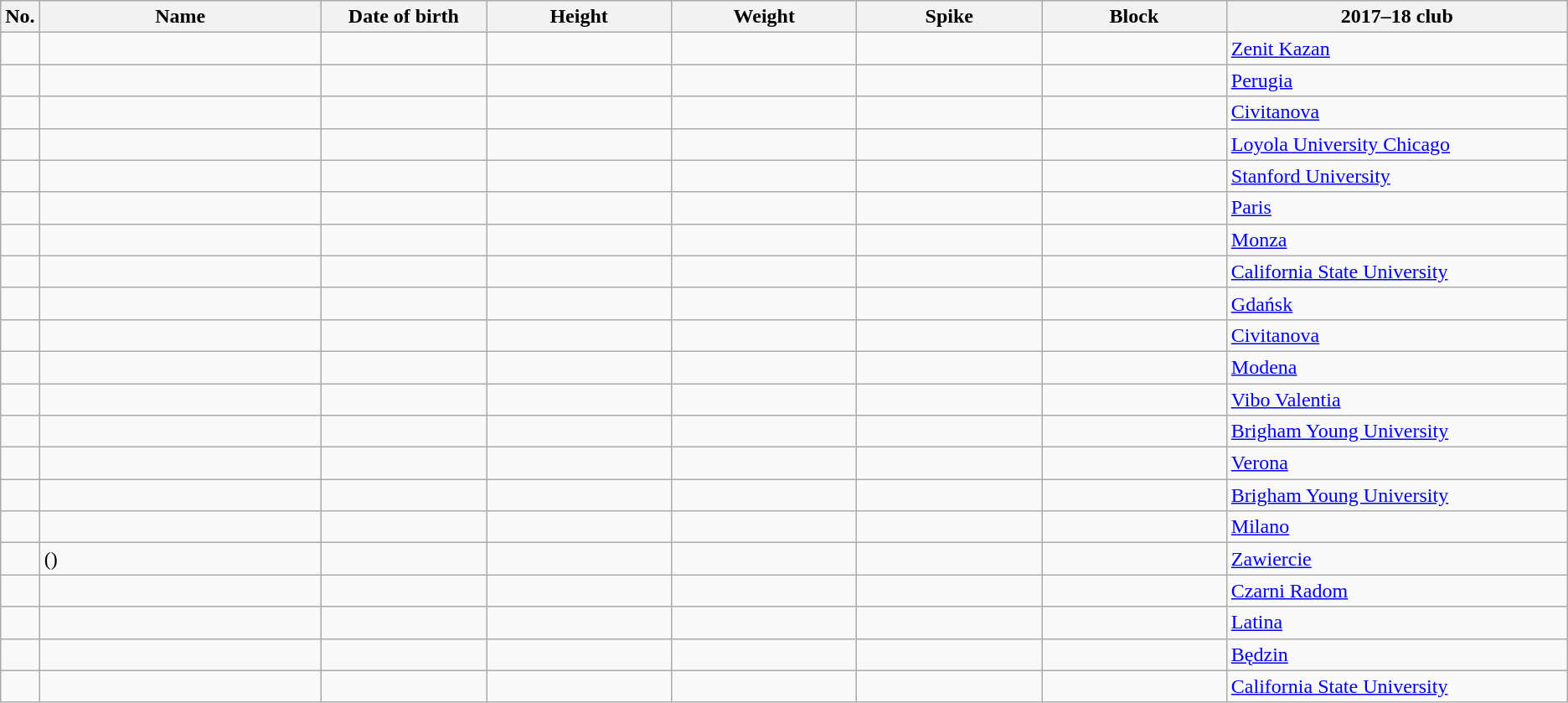<table class="wikitable sortable" style="font-size:100%; text-align:center;">
<tr>
<th>No.</th>
<th style="width:14em">Name</th>
<th style="width:8em">Date of birth</th>
<th style="width:9em">Height</th>
<th style="width:9em">Weight</th>
<th style="width:9em">Spike</th>
<th style="width:9em">Block</th>
<th style="width:17em">2017–18 club</th>
</tr>
<tr>
<td></td>
<td style="text-align:left;"></td>
<td style="text-align:right;"></td>
<td></td>
<td></td>
<td></td>
<td></td>
<td style="text-align:left;"> <a href='#'>Zenit Kazan</a></td>
</tr>
<tr>
<td></td>
<td style="text-align:left;"></td>
<td style="text-align:right;"></td>
<td></td>
<td></td>
<td></td>
<td></td>
<td style="text-align:left;"> <a href='#'>Perugia</a></td>
</tr>
<tr>
<td></td>
<td style="text-align:left;"></td>
<td style="text-align:right;"></td>
<td></td>
<td></td>
<td></td>
<td></td>
<td style="text-align:left;"> <a href='#'>Civitanova</a></td>
</tr>
<tr>
<td></td>
<td style="text-align:left;"></td>
<td style="text-align:right;"></td>
<td></td>
<td></td>
<td></td>
<td></td>
<td style="text-align:left;"> <a href='#'>Loyola University Chicago</a></td>
</tr>
<tr>
<td></td>
<td style="text-align:left;"></td>
<td style="text-align:right;"></td>
<td></td>
<td></td>
<td></td>
<td></td>
<td style="text-align:left;"> <a href='#'>Stanford University</a></td>
</tr>
<tr>
<td></td>
<td style="text-align:left;"></td>
<td style="text-align:right;"></td>
<td></td>
<td></td>
<td></td>
<td></td>
<td style="text-align:left;"> <a href='#'>Paris</a></td>
</tr>
<tr>
<td></td>
<td style="text-align:left;"></td>
<td style="text-align:right;"></td>
<td></td>
<td></td>
<td></td>
<td></td>
<td style="text-align:left;"> <a href='#'>Monza</a></td>
</tr>
<tr>
<td></td>
<td style="text-align:left;"></td>
<td style="text-align:right;"></td>
<td></td>
<td></td>
<td></td>
<td></td>
<td style="text-align:left;"> <a href='#'>California State University</a></td>
</tr>
<tr>
<td></td>
<td style="text-align:left;"></td>
<td style="text-align:right;"></td>
<td></td>
<td></td>
<td></td>
<td></td>
<td style="text-align:left;"> <a href='#'>Gdańsk</a></td>
</tr>
<tr>
<td></td>
<td style="text-align:left;"></td>
<td style="text-align:right;"></td>
<td></td>
<td></td>
<td></td>
<td></td>
<td style="text-align:left;"> <a href='#'>Civitanova</a></td>
</tr>
<tr>
<td></td>
<td style="text-align:left;"></td>
<td style="text-align:right;"></td>
<td></td>
<td></td>
<td></td>
<td></td>
<td style="text-align:left;"> <a href='#'>Modena</a></td>
</tr>
<tr>
<td></td>
<td style="text-align:left;"></td>
<td style="text-align:right;"></td>
<td></td>
<td></td>
<td></td>
<td></td>
<td style="text-align:left;"> <a href='#'>Vibo Valentia</a></td>
</tr>
<tr>
<td></td>
<td style="text-align:left;"></td>
<td style="text-align:right;"></td>
<td></td>
<td></td>
<td></td>
<td></td>
<td style="text-align:left;"> <a href='#'>Brigham Young University</a></td>
</tr>
<tr>
<td></td>
<td style="text-align:left;"></td>
<td style="text-align:right;"></td>
<td></td>
<td></td>
<td></td>
<td></td>
<td style="text-align:left;"> <a href='#'>Verona</a></td>
</tr>
<tr>
<td></td>
<td style="text-align:left;"></td>
<td style="text-align:right;"></td>
<td></td>
<td></td>
<td></td>
<td></td>
<td style="text-align:left;"> <a href='#'>Brigham Young University</a></td>
</tr>
<tr>
<td></td>
<td style="text-align:left;"></td>
<td style="text-align:right;"></td>
<td></td>
<td></td>
<td></td>
<td></td>
<td style="text-align:left;"> <a href='#'>Milano</a></td>
</tr>
<tr>
<td></td>
<td style="text-align:left;"> ()</td>
<td style="text-align:right;"></td>
<td></td>
<td></td>
<td></td>
<td></td>
<td style="text-align:left;"> <a href='#'>Zawiercie</a></td>
</tr>
<tr>
<td></td>
<td style="text-align:left;"></td>
<td style="text-align:right;"></td>
<td></td>
<td></td>
<td></td>
<td></td>
<td style="text-align:left;"> <a href='#'>Czarni Radom</a></td>
</tr>
<tr>
<td></td>
<td style="text-align:left;"></td>
<td style="text-align:right;"></td>
<td></td>
<td></td>
<td></td>
<td></td>
<td style="text-align:left;"> <a href='#'>Latina</a></td>
</tr>
<tr>
<td></td>
<td style="text-align:left;"></td>
<td style="text-align:right;"></td>
<td></td>
<td></td>
<td></td>
<td></td>
<td style="text-align:left;"> <a href='#'>Będzin</a></td>
</tr>
<tr>
<td></td>
<td style="text-align:left;"></td>
<td style="text-align:right;"></td>
<td></td>
<td></td>
<td></td>
<td></td>
<td style="text-align:left;"> <a href='#'>California State University</a></td>
</tr>
</table>
